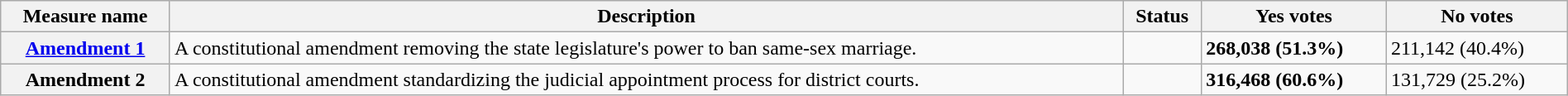<table class="wikitable sortable plainrowheaders" style="width:100%">
<tr>
<th scope="col">Measure name</th>
<th class="unsortable" scope="col">Description</th>
<th scope="col">Status</th>
<th scope="col">Yes votes</th>
<th scope="col">No votes</th>
</tr>
<tr>
<th scope="row"><a href='#'>Amendment 1</a></th>
<td>A constitutional amendment removing the state legislature's power to ban same-sex marriage.</td>
<td></td>
<td><strong>268,038 (51.3%)</strong></td>
<td>211,142 (40.4%)</td>
</tr>
<tr>
<th scope="row">Amendment 2</th>
<td>A constitutional amendment standardizing the judicial appointment process for district courts.</td>
<td></td>
<td><strong>316,468 (60.6%)</strong></td>
<td>131,729 (25.2%)</td>
</tr>
</table>
